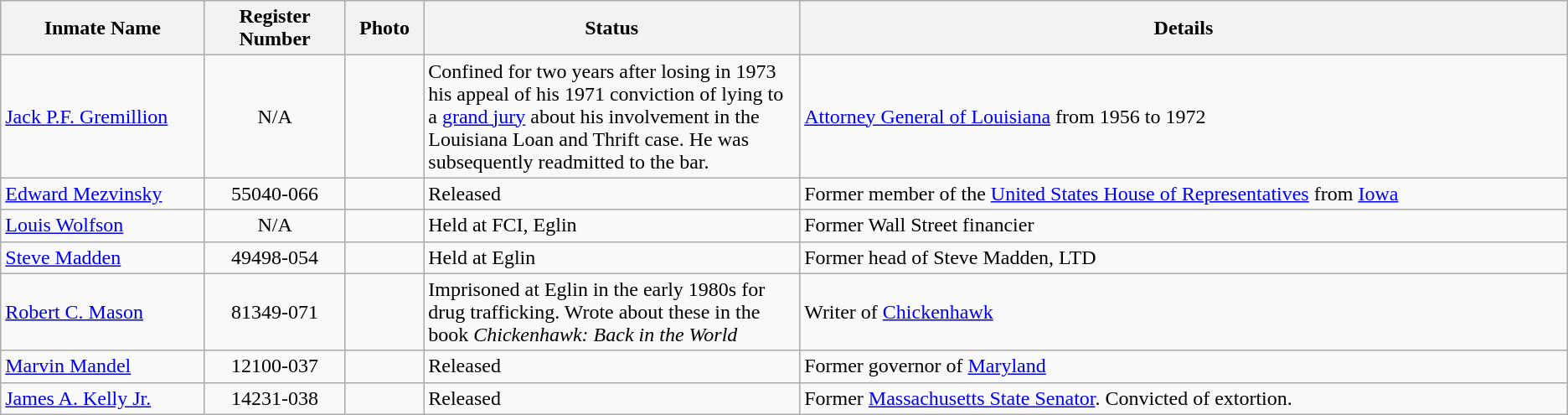<table class="wikitable sortable">
<tr>
<th width=13%>Inmate Name</th>
<th width=9%>Register Number</th>
<th width=5%>Photo</th>
<th width=24%>Status</th>
<th width=54%>Details</th>
</tr>
<tr>
<td><a href='#'>Jack P.F. Gremillion</a></td>
<td style="text-align:center;">N/A</td>
<td></td>
<td>Confined for two years after losing in 1973 his appeal of his 1971 conviction of lying to a <a href='#'>grand jury</a> about his involvement in the Louisiana Loan and Thrift case. He was subsequently readmitted to the bar.</td>
<td><a href='#'>Attorney General of Louisiana</a> from 1956 to 1972</td>
</tr>
<tr>
<td><a href='#'>Edward Mezvinsky</a></td>
<td style="text-align:center;">55040-066</td>
<td></td>
<td>Released</td>
<td>Former member of the <a href='#'>United States House of Representatives</a> from <a href='#'>Iowa</a></td>
</tr>
<tr>
<td><a href='#'>Louis Wolfson</a></td>
<td style="text-align:center;">N/A</td>
<td></td>
<td>Held at FCI, Eglin</td>
<td>Former Wall Street financier</td>
</tr>
<tr>
<td><a href='#'>Steve Madden</a></td>
<td style="text-align:center;">49498-054</td>
<td></td>
<td>Held at Eglin</td>
<td>Former head of Steve Madden, LTD</td>
</tr>
<tr>
<td><a href='#'>Robert C. Mason</a></td>
<td style="text-align:center;">81349-071</td>
<td></td>
<td>Imprisoned at Eglin in the early 1980s for drug trafficking. Wrote about these in the book <em>Chickenhawk: Back in the World</em></td>
<td>Writer of <a href='#'>Chickenhawk</a></td>
</tr>
<tr>
<td><a href='#'>Marvin Mandel</a></td>
<td style="text-align:center;">12100-037</td>
<td></td>
<td>Released</td>
<td>Former governor of <a href='#'>Maryland</a></td>
</tr>
<tr>
<td><a href='#'>James A. Kelly Jr.</a></td>
<td style="text-align:center;">14231-038</td>
<td></td>
<td>Released</td>
<td>Former <a href='#'>Massachusetts State Senator</a>. Convicted of extortion.</td>
</tr>
</table>
